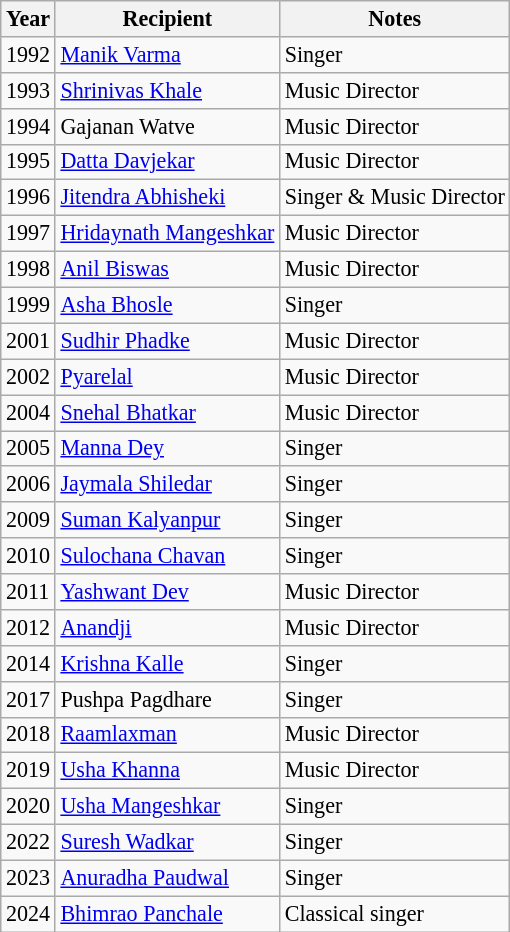<table class="wikitable" style="font-size:92%;">
<tr>
<th>Year</th>
<th>Recipient</th>
<th>Notes</th>
</tr>
<tr>
<td>1992</td>
<td><a href='#'>Manik Varma</a></td>
<td>Singer</td>
</tr>
<tr>
<td>1993</td>
<td><a href='#'>Shrinivas Khale</a></td>
<td>Music Director</td>
</tr>
<tr>
<td>1994</td>
<td>Gajanan Watve</td>
<td>Music Director</td>
</tr>
<tr>
<td>1995</td>
<td><a href='#'>Datta Davjekar</a></td>
<td>Music Director</td>
</tr>
<tr>
<td>1996</td>
<td><a href='#'>Jitendra Abhisheki</a></td>
<td>Singer & Music Director</td>
</tr>
<tr>
<td>1997</td>
<td><a href='#'>Hridaynath Mangeshkar</a></td>
<td>Music Director</td>
</tr>
<tr>
<td>1998</td>
<td><a href='#'>Anil Biswas</a></td>
<td>Music Director</td>
</tr>
<tr>
<td>1999</td>
<td><a href='#'>Asha Bhosle</a></td>
<td>Singer</td>
</tr>
<tr>
<td>2001</td>
<td><a href='#'>Sudhir Phadke</a></td>
<td>Music Director</td>
</tr>
<tr>
<td>2002</td>
<td><a href='#'>Pyarelal</a></td>
<td>Music Director</td>
</tr>
<tr>
<td>2004</td>
<td><a href='#'>Snehal Bhatkar</a></td>
<td>Music Director</td>
</tr>
<tr>
<td>2005</td>
<td><a href='#'>Manna Dey</a></td>
<td>Singer</td>
</tr>
<tr>
<td>2006</td>
<td><a href='#'>Jaymala Shiledar</a></td>
<td>Singer</td>
</tr>
<tr>
<td>2009</td>
<td><a href='#'>Suman Kalyanpur</a></td>
<td>Singer</td>
</tr>
<tr>
<td>2010</td>
<td><a href='#'>Sulochana Chavan</a></td>
<td>Singer</td>
</tr>
<tr>
<td>2011</td>
<td><a href='#'>Yashwant Dev</a></td>
<td>Music Director</td>
</tr>
<tr>
<td>2012</td>
<td><a href='#'>Anandji</a></td>
<td>Music Director</td>
</tr>
<tr>
<td>2014</td>
<td><a href='#'>Krishna Kalle</a></td>
<td>Singer</td>
</tr>
<tr>
<td>2017</td>
<td>Pushpa Pagdhare</td>
<td>Singer</td>
</tr>
<tr>
<td>2018</td>
<td><a href='#'>Raamlaxman</a></td>
<td>Music Director</td>
</tr>
<tr>
<td>2019</td>
<td><a href='#'>Usha Khanna</a></td>
<td>Music Director</td>
</tr>
<tr>
<td>2020</td>
<td><a href='#'>Usha Mangeshkar</a></td>
<td>Singer</td>
</tr>
<tr>
<td>2022</td>
<td><a href='#'>Suresh Wadkar</a></td>
<td>Singer</td>
</tr>
<tr>
<td>2023</td>
<td><a href='#'>Anuradha Paudwal</a></td>
<td>Singer</td>
</tr>
<tr>
<td>2024</td>
<td><a href='#'>Bhimrao Panchale</a></td>
<td>Classical singer</td>
</tr>
</table>
